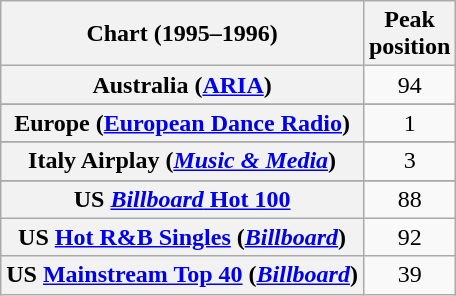<table class="wikitable sortable plainrowheaders" style="text-align:center">
<tr>
<th scope="col">Chart (1995–1996)</th>
<th scope="col">Peak<br> position</th>
</tr>
<tr>
<th scope="row">Australia (<a href='#'>ARIA</a>)</th>
<td>94</td>
</tr>
<tr>
</tr>
<tr>
<th scope="row">Europe (<a href='#'>European Dance Radio</a>)</th>
<td>1</td>
</tr>
<tr>
</tr>
<tr>
</tr>
<tr>
<th scope="row">Italy Airplay (<em><a href='#'>Music & Media</a></em>)</th>
<td>3</td>
</tr>
<tr>
</tr>
<tr>
</tr>
<tr>
</tr>
<tr>
</tr>
<tr>
</tr>
<tr>
<th scope="row">US <a href='#'><em>Billboard</em> Hot 100</a></th>
<td>88</td>
</tr>
<tr>
<th scope="row">US <a href='#'>Hot R&B Singles</a> (<em><a href='#'>Billboard</a></em>)</th>
<td>92</td>
</tr>
<tr>
<th scope="row">US <a href='#'>Mainstream Top 40</a> (<em><a href='#'>Billboard</a></em>)</th>
<td>39</td>
</tr>
</table>
